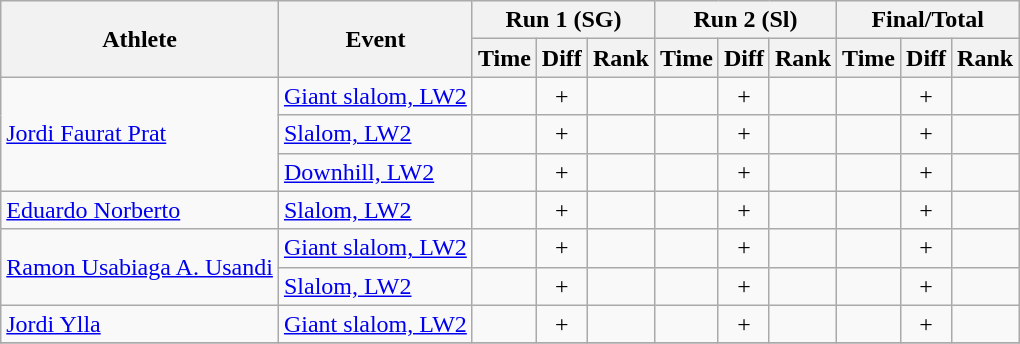<table class="wikitable" style="font-size:100%">
<tr>
<th rowspan="2">Athlete</th>
<th rowspan="2">Event</th>
<th colspan="3">Run 1 (SG)</th>
<th colspan="3">Run 2 (Sl)</th>
<th colspan="3">Final/Total</th>
</tr>
<tr>
<th>Time</th>
<th>Diff</th>
<th>Rank</th>
<th>Time</th>
<th>Diff</th>
<th>Rank</th>
<th>Time</th>
<th>Diff</th>
<th>Rank</th>
</tr>
<tr>
<td rowspan=3><a href='#'>Jordi Faurat Prat</a></td>
<td><a href='#'>Giant slalom, LW2</a></td>
<td align="center"></td>
<td align="center">+</td>
<td align="center"></td>
<td align="center"></td>
<td align="center">+</td>
<td align="center"></td>
<td align="center"></td>
<td align="center">+</td>
<td colspan="3" align="center"></td>
</tr>
<tr>
<td><a href='#'>Slalom, LW2</a></td>
<td align="center"></td>
<td align="center">+</td>
<td align="center"></td>
<td align="center"></td>
<td align="center">+</td>
<td align="center"></td>
<td align="center"></td>
<td align="center">+</td>
<td colspan="3" align="center"></td>
</tr>
<tr>
<td><a href='#'>Downhill, LW2</a></td>
<td align="center"></td>
<td align="center">+</td>
<td align="center"></td>
<td align="center"></td>
<td align="center">+</td>
<td align="center"></td>
<td align="center"></td>
<td align="center">+</td>
<td colspan="3" align="center"></td>
</tr>
<tr>
<td rowspan=1><a href='#'>Eduardo Norberto</a></td>
<td><a href='#'>Slalom, LW2</a></td>
<td align="center"></td>
<td align="center">+</td>
<td align="center"></td>
<td align="center"></td>
<td align="center">+</td>
<td align="center"></td>
<td align="center"></td>
<td align="center">+</td>
<td align="center"></td>
</tr>
<tr>
<td rowspan=2><a href='#'>Ramon Usabiaga A. Usandi</a></td>
<td><a href='#'>Giant slalom, LW2</a></td>
<td align="center"></td>
<td align="center">+</td>
<td align="center"></td>
<td align="center"></td>
<td align="center">+</td>
<td align="center"></td>
<td align="center"></td>
<td align="center">+</td>
<td align="center"></td>
</tr>
<tr>
<td><a href='#'>Slalom, LW2</a></td>
<td align="center"></td>
<td align="center">+</td>
<td align="center"></td>
<td align="center"></td>
<td align="center">+</td>
<td align="center"></td>
<td align="center"></td>
<td align="center">+</td>
<td align="center"></td>
</tr>
<tr>
<td rowspan=1><a href='#'>Jordi Ylla</a></td>
<td><a href='#'>Giant slalom, LW2</a></td>
<td align="center"></td>
<td align="center">+</td>
<td align="center"></td>
<td align="center"></td>
<td align="center">+</td>
<td align="center"></td>
<td align="center"></td>
<td align="center">+</td>
<td align="center"></td>
</tr>
<tr>
</tr>
</table>
